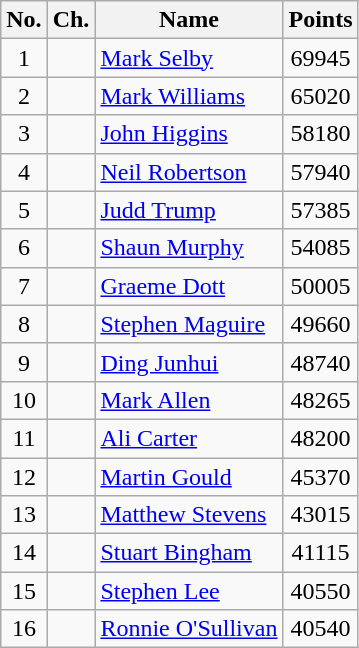<table class="wikitable" style="text-align: center;">
<tr>
<th>No.</th>
<th>Ch.</th>
<th align="left">Name</th>
<th>Points</th>
</tr>
<tr>
<td>1</td>
<td></td>
<td style="text-align:left;"> <a href='#'>Mark Selby</a></td>
<td>69945</td>
</tr>
<tr>
<td>2</td>
<td></td>
<td style="text-align:left;"> <a href='#'>Mark Williams</a></td>
<td>65020</td>
</tr>
<tr>
<td>3</td>
<td></td>
<td style="text-align:left;"> <a href='#'>John Higgins</a></td>
<td>58180</td>
</tr>
<tr>
<td>4</td>
<td></td>
<td style="text-align:left;"> <a href='#'>Neil Robertson</a></td>
<td>57940</td>
</tr>
<tr>
<td>5</td>
<td></td>
<td style="text-align:left;"> <a href='#'>Judd Trump</a></td>
<td>57385</td>
</tr>
<tr>
<td>6</td>
<td></td>
<td style="text-align:left;"> <a href='#'>Shaun Murphy</a></td>
<td>54085</td>
</tr>
<tr>
<td>7</td>
<td></td>
<td style="text-align:left;"> <a href='#'>Graeme Dott</a></td>
<td>50005</td>
</tr>
<tr>
<td>8</td>
<td></td>
<td style="text-align:left;"> <a href='#'>Stephen Maguire</a></td>
<td>49660</td>
</tr>
<tr>
<td>9</td>
<td></td>
<td style="text-align:left;"> <a href='#'>Ding Junhui</a></td>
<td>48740</td>
</tr>
<tr>
<td>10</td>
<td></td>
<td style="text-align:left;"> <a href='#'>Mark Allen</a></td>
<td>48265</td>
</tr>
<tr>
<td>11</td>
<td></td>
<td style="text-align:left;"> <a href='#'>Ali Carter</a></td>
<td>48200</td>
</tr>
<tr>
<td>12</td>
<td></td>
<td style="text-align:left;"> <a href='#'>Martin Gould</a></td>
<td>45370</td>
</tr>
<tr>
<td>13</td>
<td></td>
<td style="text-align:left;"> <a href='#'>Matthew Stevens</a></td>
<td>43015</td>
</tr>
<tr>
<td>14</td>
<td></td>
<td style="text-align:left;"> <a href='#'>Stuart Bingham</a></td>
<td>41115</td>
</tr>
<tr>
<td>15</td>
<td></td>
<td style="text-align:left;"> <a href='#'>Stephen Lee</a></td>
<td>40550</td>
</tr>
<tr>
<td>16</td>
<td></td>
<td style="text-align:left;"> <a href='#'>Ronnie O'Sullivan</a></td>
<td>40540</td>
</tr>
</table>
